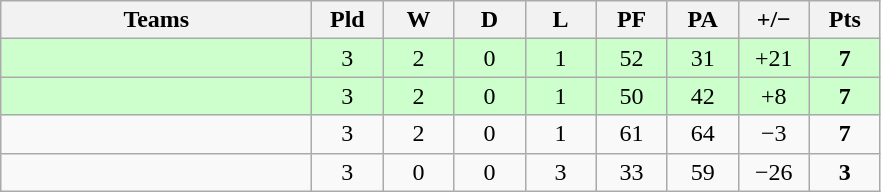<table class="wikitable" style="text-align: center;">
<tr>
<th width="200">Teams</th>
<th width="40">Pld</th>
<th width="40">W</th>
<th width="40">D</th>
<th width="40">L</th>
<th width="40">PF</th>
<th width="40">PA</th>
<th width="40">+/−</th>
<th width="40">Pts</th>
</tr>
<tr bgcolor=ccffcc>
<td align=left></td>
<td>3</td>
<td>2</td>
<td>0</td>
<td>1</td>
<td>52</td>
<td>31</td>
<td>+21</td>
<td><strong>7</strong></td>
</tr>
<tr bgcolor=ccffcc>
<td align=left></td>
<td>3</td>
<td>2</td>
<td>0</td>
<td>1</td>
<td>50</td>
<td>42</td>
<td>+8</td>
<td><strong>7</strong></td>
</tr>
<tr>
<td align=left></td>
<td>3</td>
<td>2</td>
<td>0</td>
<td>1</td>
<td>61</td>
<td>64</td>
<td>−3</td>
<td><strong>7</strong></td>
</tr>
<tr>
<td align=left></td>
<td>3</td>
<td>0</td>
<td>0</td>
<td>3</td>
<td>33</td>
<td>59</td>
<td>−26</td>
<td><strong>3</strong></td>
</tr>
</table>
